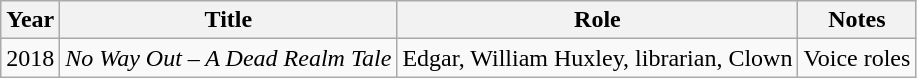<table class="wikitable sortable">
<tr>
<th>Year</th>
<th>Title</th>
<th>Role</th>
<th>Notes</th>
</tr>
<tr>
<td>2018</td>
<td><em>No Way Out – A Dead Realm Tale</em></td>
<td>Edgar, William Huxley, librarian, Clown</td>
<td>Voice roles</td>
</tr>
</table>
